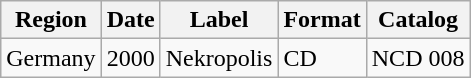<table class="wikitable">
<tr>
<th>Region</th>
<th>Date</th>
<th>Label</th>
<th>Format</th>
<th>Catalog</th>
</tr>
<tr>
<td>Germany</td>
<td>2000</td>
<td>Nekropolis</td>
<td>CD</td>
<td>NCD 008</td>
</tr>
</table>
